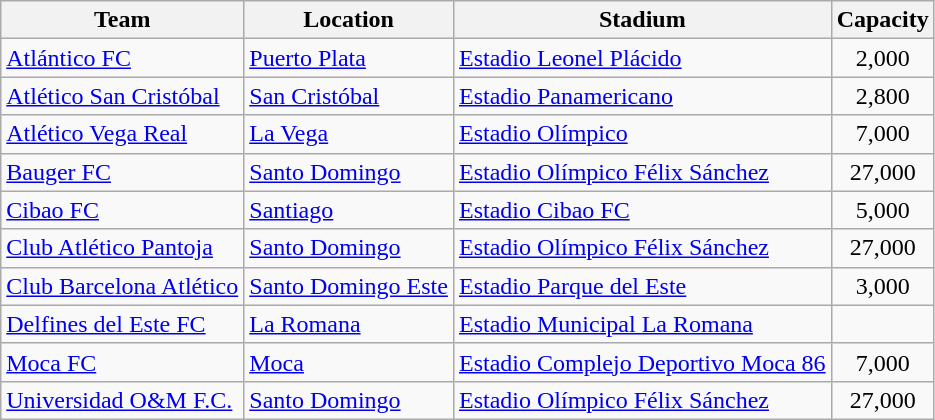<table class="wikitable sortable" style="text-align: left;">
<tr>
<th>Team</th>
<th>Location</th>
<th>Stadium</th>
<th>Capacity</th>
</tr>
<tr>
<td><a href='#'>Atlántico FC</a></td>
<td><a href='#'>Puerto Plata</a></td>
<td><a href='#'>Estadio Leonel Plácido</a></td>
<td align="center">2,000</td>
</tr>
<tr>
<td><a href='#'>Atlético San Cristóbal</a></td>
<td><a href='#'>San Cristóbal</a></td>
<td><a href='#'>Estadio Panamericano</a></td>
<td align="center">2,800</td>
</tr>
<tr>
<td><a href='#'>Atlético Vega Real</a></td>
<td><a href='#'>La Vega</a></td>
<td><a href='#'>Estadio Olímpico</a></td>
<td align="center">7,000</td>
</tr>
<tr>
<td><a href='#'>Bauger FC</a></td>
<td><a href='#'>Santo Domingo</a></td>
<td><a href='#'>Estadio Olímpico Félix Sánchez</a></td>
<td align="center">27,000</td>
</tr>
<tr>
<td><a href='#'>Cibao FC</a></td>
<td><a href='#'>Santiago</a></td>
<td><a href='#'>Estadio Cibao FC</a></td>
<td align="center">5,000</td>
</tr>
<tr>
<td><a href='#'>Club Atlético Pantoja</a></td>
<td><a href='#'>Santo Domingo</a></td>
<td><a href='#'>Estadio Olímpico Félix Sánchez</a></td>
<td align="center">27,000</td>
</tr>
<tr>
<td><a href='#'>Club Barcelona Atlético</a></td>
<td><a href='#'>Santo Domingo Este</a></td>
<td><a href='#'>Estadio Parque del Este</a></td>
<td align="center">3,000</td>
</tr>
<tr>
<td><a href='#'>Delfines del Este FC</a></td>
<td><a href='#'>La Romana</a></td>
<td><a href='#'>Estadio Municipal La Romana</a></td>
<td align="center"></td>
</tr>
<tr>
<td><a href='#'>Moca FC</a></td>
<td><a href='#'>Moca</a></td>
<td><a href='#'>Estadio Complejo Deportivo Moca 86</a></td>
<td align="center">7,000</td>
</tr>
<tr>
<td><a href='#'>Universidad O&M F.C.</a></td>
<td><a href='#'>Santo Domingo</a></td>
<td><a href='#'>Estadio Olímpico Félix Sánchez</a></td>
<td align="center">27,000</td>
</tr>
</table>
